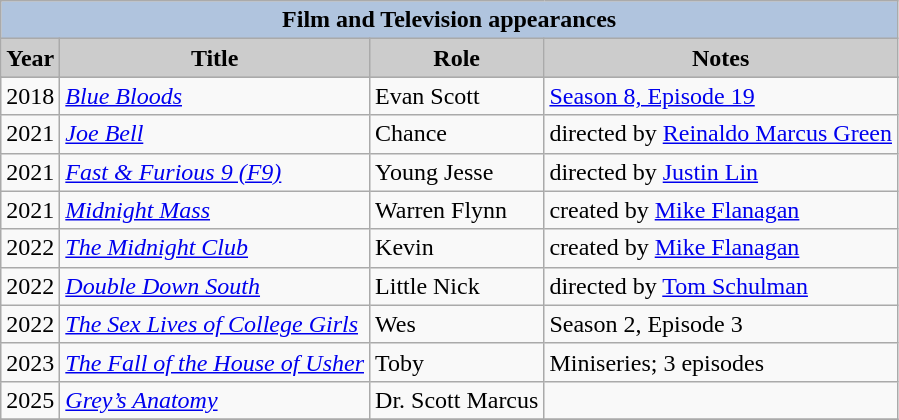<table class="wikitable sortable" | border="2" cellpadding="4" background: #f9f9f9;>
<tr align="center">
<th colspan=4 style="background:#B0C4DE;">Film and Television appearances</th>
</tr>
<tr>
<th style="background:#CCCCCC;">Year</th>
<th style="background:#CCCCCC;">Title</th>
<th style="background:#CCCCCC;">Role</th>
<th class="unsortable" ! style="background:#CCCCCC;">Notes</th>
</tr>
<tr>
</tr>
<tr>
<td>2018</td>
<td><em><a href='#'>Blue Bloods</a></em></td>
<td>Evan Scott</td>
<td><a href='#'>Season 8, Episode 19</a></td>
</tr>
<tr>
<td>2021</td>
<td><em><a href='#'>Joe Bell</a></em></td>
<td>Chance</td>
<td>directed by <a href='#'>Reinaldo Marcus Green</a></td>
</tr>
<tr>
<td>2021</td>
<td><em><a href='#'>Fast & Furious 9 (F9)</a></em></td>
<td>Young Jesse</td>
<td>directed by <a href='#'>Justin Lin</a></td>
</tr>
<tr>
<td>2021</td>
<td><em><a href='#'>Midnight Mass</a></em></td>
<td>Warren Flynn</td>
<td>created by <a href='#'>Mike Flanagan</a></td>
</tr>
<tr>
<td>2022</td>
<td><em><a href='#'>The Midnight Club</a></em></td>
<td>Kevin</td>
<td>created by <a href='#'>Mike Flanagan</a></td>
</tr>
<tr>
<td>2022</td>
<td><em><a href='#'>Double Down South</a></em></td>
<td>Little Nick</td>
<td>directed by <a href='#'>Tom Schulman</a></td>
</tr>
<tr>
<td>2022</td>
<td><em><a href='#'>The Sex Lives of College Girls</a></em></td>
<td>Wes</td>
<td>Season 2, Episode 3</td>
</tr>
<tr>
<td>2023</td>
<td><em><a href='#'> The Fall of the House of Usher</a></em></td>
<td>Toby</td>
<td>Miniseries; 3 episodes</td>
</tr>
<tr>
<td>2025</td>
<td><em><a href='#'> Grey’s Anatomy</a></em></td>
<td>Dr. Scott Marcus</td>
<td></td>
</tr>
<tr>
</tr>
</table>
